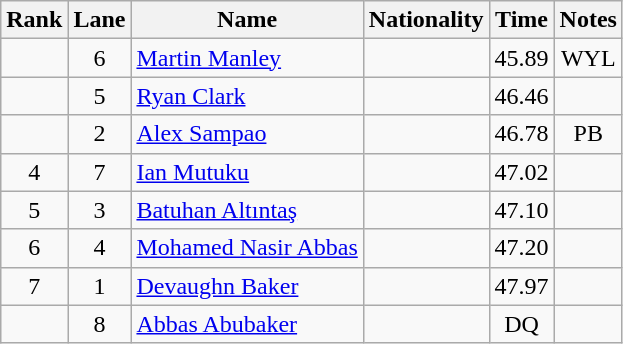<table class="wikitable sortable" style="text-align:center">
<tr>
<th>Rank</th>
<th>Lane</th>
<th>Name</th>
<th>Nationality</th>
<th>Time</th>
<th>Notes</th>
</tr>
<tr>
<td></td>
<td>6</td>
<td align=left><a href='#'>Martin Manley</a></td>
<td align=left></td>
<td>45.89</td>
<td>WYL</td>
</tr>
<tr>
<td></td>
<td>5</td>
<td align=left><a href='#'>Ryan Clark</a></td>
<td align=left></td>
<td>46.46</td>
<td></td>
</tr>
<tr>
<td></td>
<td>2</td>
<td align=left><a href='#'>Alex Sampao</a></td>
<td align=left></td>
<td>46.78</td>
<td>PB</td>
</tr>
<tr>
<td>4</td>
<td>7</td>
<td align=left><a href='#'>Ian Mutuku</a></td>
<td align=left></td>
<td>47.02</td>
<td></td>
</tr>
<tr>
<td>5</td>
<td>3</td>
<td align=left><a href='#'>Batuhan Altıntaş</a></td>
<td align=left></td>
<td>47.10</td>
<td></td>
</tr>
<tr>
<td>6</td>
<td>4</td>
<td align=left><a href='#'>Mohamed Nasir Abbas</a></td>
<td align=left></td>
<td>47.20</td>
<td></td>
</tr>
<tr>
<td>7</td>
<td>1</td>
<td align=left><a href='#'>Devaughn Baker</a></td>
<td align=left></td>
<td>47.97</td>
<td></td>
</tr>
<tr>
<td></td>
<td>8</td>
<td align=left><a href='#'>Abbas Abubaker</a></td>
<td align=left></td>
<td>DQ</td>
<td></td>
</tr>
</table>
